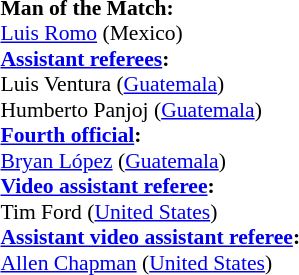<table style="width:100%; font-size:90%;">
<tr>
<td><br><strong>Man of the Match:</strong>
<br><a href='#'>Luis Romo</a> (Mexico)<br><strong><a href='#'>Assistant referees</a>:</strong>
<br>Luis Ventura (<a href='#'>Guatemala</a>)
<br>Humberto Panjoj (<a href='#'>Guatemala</a>)
<br><strong><a href='#'>Fourth official</a>:</strong>
<br><a href='#'>Bryan López</a> (<a href='#'>Guatemala</a>)
<br><strong><a href='#'>Video assistant referee</a>:</strong>
<br>Tim Ford (<a href='#'>United States</a>)
<br><strong><a href='#'>Assistant video assistant referee</a>:</strong>
<br><a href='#'>Allen Chapman</a> (<a href='#'>United States</a>)</td>
</tr>
</table>
